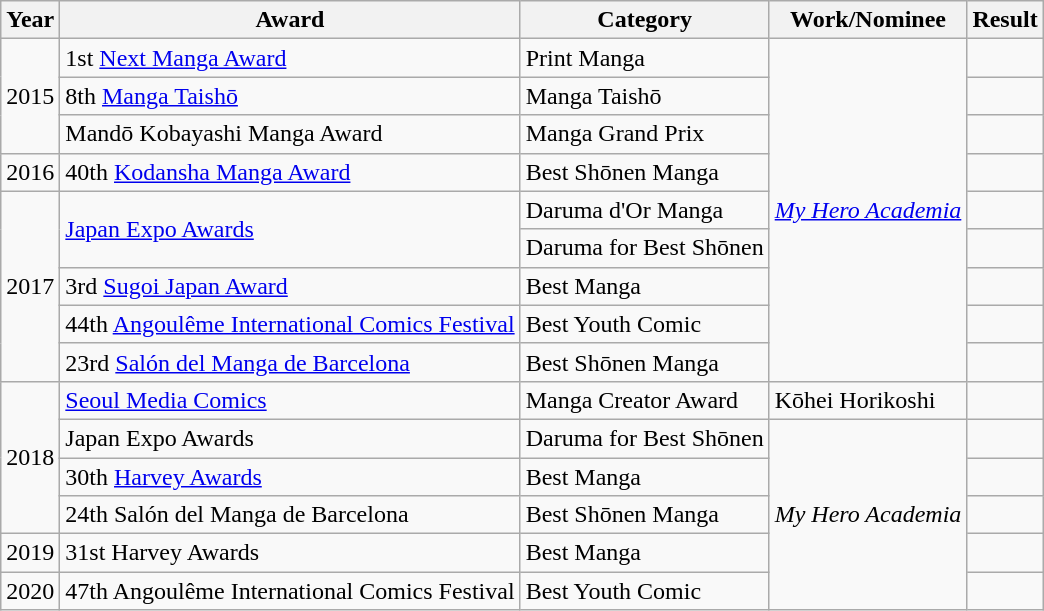<table class="wikitable sortable">
<tr>
<th>Year</th>
<th>Award</th>
<th>Category</th>
<th>Work/Nominee</th>
<th>Result</th>
</tr>
<tr>
<td rowspan="3" align="center">2015</td>
<td>1st <a href='#'>Next Manga Award</a></td>
<td>Print Manga</td>
<td rowspan="9"><em><a href='#'>My Hero Academia</a></em></td>
<td></td>
</tr>
<tr>
<td>8th <a href='#'>Manga Taishō</a></td>
<td>Manga Taishō</td>
<td></td>
</tr>
<tr>
<td>Mandō Kobayashi Manga Award</td>
<td>Manga Grand Prix</td>
<td></td>
</tr>
<tr>
<td align="center">2016</td>
<td>40th <a href='#'>Kodansha Manga Award</a></td>
<td>Best Shōnen Manga</td>
<td></td>
</tr>
<tr>
<td rowspan="5" align="center">2017</td>
<td rowspan="2"><a href='#'>Japan Expo Awards</a></td>
<td>Daruma d'Or Manga</td>
<td></td>
</tr>
<tr>
<td>Daruma for Best Shōnen</td>
<td></td>
</tr>
<tr>
<td>3rd <a href='#'>Sugoi Japan Award</a></td>
<td>Best Manga</td>
<td></td>
</tr>
<tr>
<td>44th <a href='#'>Angoulême International Comics Festival</a></td>
<td>Best Youth Comic</td>
<td></td>
</tr>
<tr>
<td>23rd <a href='#'>Salón del Manga de Barcelona</a></td>
<td>Best Shōnen Manga</td>
<td></td>
</tr>
<tr>
<td rowspan="4" align="center">2018</td>
<td><a href='#'>Seoul Media Comics</a></td>
<td>Manga Creator Award</td>
<td>Kōhei Horikoshi</td>
<td></td>
</tr>
<tr>
<td>Japan Expo Awards</td>
<td>Daruma for Best Shōnen</td>
<td rowspan="5"><em>My Hero Academia</em></td>
<td></td>
</tr>
<tr>
<td>30th <a href='#'>Harvey Awards</a></td>
<td>Best Manga</td>
<td></td>
</tr>
<tr>
<td>24th Salón del Manga de Barcelona</td>
<td>Best Shōnen Manga</td>
<td></td>
</tr>
<tr>
<td align="center">2019</td>
<td>31st Harvey Awards</td>
<td>Best Manga</td>
<td></td>
</tr>
<tr>
<td align="center">2020</td>
<td>47th Angoulême International Comics Festival</td>
<td>Best Youth Comic</td>
<td></td>
</tr>
</table>
